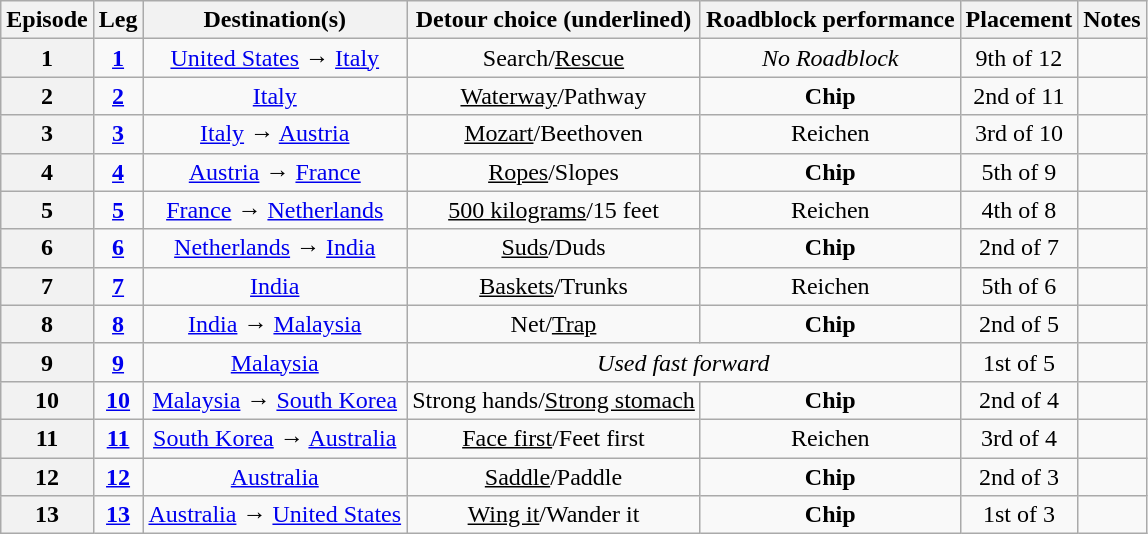<table class="wikitable unsortable" style="text-align:center;">
<tr>
<th scope="col" class="unsortable">Episode</th>
<th scope="col">Leg</th>
<th scope="col">Destination(s)</th>
<th scope="col">Detour choice (underlined)</th>
<th scope="col">Roadblock performance</th>
<th scope="col">Placement</th>
<th scope="col">Notes</th>
</tr>
<tr>
<th scope="row" style="text-align:center">1</th>
<td><strong><a href='#'>1</a></strong></td>
<td><a href='#'>United States</a> → <a href='#'>Italy</a></td>
<td>Search/<u>Rescue</u></td>
<td><em>No Roadblock</em></td>
<td>9th of 12</td>
<td></td>
</tr>
<tr>
<th scope="row" style="text-align:center">2</th>
<td><strong><a href='#'>2</a></strong></td>
<td><a href='#'>Italy</a></td>
<td><u>Waterway</u>/Pathway</td>
<td><strong>Chip</strong></td>
<td>2nd of 11</td>
<td></td>
</tr>
<tr>
<th scope="row" style="text-align:center">3</th>
<td><strong><a href='#'>3</a></strong></td>
<td><a href='#'>Italy</a> → <a href='#'>Austria</a></td>
<td><u>Mozart</u>/Beethoven</td>
<td>Reichen</td>
<td>3rd of 10</td>
<td></td>
</tr>
<tr>
<th scope="row" style="text-align:center">4</th>
<td><strong><a href='#'>4</a></strong></td>
<td><a href='#'>Austria</a> → <a href='#'>France</a></td>
<td><u>Ropes</u>/Slopes</td>
<td><strong>Chip</strong></td>
<td>5th of 9</td>
<td></td>
</tr>
<tr>
<th scope="row" style="text-align:center">5</th>
<td><strong><a href='#'>5</a></strong></td>
<td><a href='#'>France</a> → <a href='#'>Netherlands</a></td>
<td><u>500 kilograms</u>/15 feet</td>
<td>Reichen</td>
<td>4th of 8</td>
<td></td>
</tr>
<tr>
<th scope="row" style="text-align:center">6</th>
<td><strong><a href='#'>6</a></strong></td>
<td><a href='#'>Netherlands</a> → <a href='#'>India</a></td>
<td><u>Suds</u>/Duds</td>
<td><strong>Chip</strong></td>
<td>2nd of 7</td>
<td></td>
</tr>
<tr>
<th scope="row" style="text-align:center">7</th>
<td><strong><a href='#'>7</a></strong></td>
<td><a href='#'>India</a></td>
<td><u>Baskets</u>/Trunks</td>
<td>Reichen</td>
<td>5th of 6</td>
<td></td>
</tr>
<tr>
<th scope="row" style="text-align:center">8</th>
<td><strong><a href='#'>8</a></strong></td>
<td><a href='#'>India</a> → <a href='#'>Malaysia</a></td>
<td>Net/<u>Trap</u></td>
<td><strong>Chip</strong></td>
<td>2nd of 5</td>
<td></td>
</tr>
<tr>
<th scope="row" style="text-align:center">9</th>
<td><strong><a href='#'>9</a></strong></td>
<td><a href='#'>Malaysia</a></td>
<td colspan="2"><em>Used fast forward</em></td>
<td>1st of 5</td>
<td></td>
</tr>
<tr>
<th scope="row" style="text-align:center">10</th>
<td><strong><a href='#'>10</a></strong></td>
<td><a href='#'>Malaysia</a> → <a href='#'>South Korea</a></td>
<td>Strong hands/<u>Strong stomach</u></td>
<td><strong>Chip</strong></td>
<td>2nd of 4</td>
<td></td>
</tr>
<tr>
<th scope="row" style="text-align:center">11</th>
<td><strong><a href='#'>11</a></strong></td>
<td><a href='#'>South Korea</a> → <a href='#'>Australia</a></td>
<td><u>Face first</u>/Feet first</td>
<td>Reichen</td>
<td>3rd of 4</td>
<td></td>
</tr>
<tr>
<th scope="row" style="text-align:center">12</th>
<td><strong><a href='#'>12</a></strong></td>
<td><a href='#'>Australia</a></td>
<td><u>Saddle</u>/Paddle</td>
<td><strong>Chip</strong></td>
<td>2nd of 3</td>
<td></td>
</tr>
<tr>
<th scope="row" style="text-align:center">13</th>
<td><strong><a href='#'>13</a></strong></td>
<td><a href='#'>Australia</a> → <a href='#'>United States</a></td>
<td><u>Wing it</u>/Wander it</td>
<td><strong>Chip</strong></td>
<td>1st of 3</td>
<td></td>
</tr>
</table>
